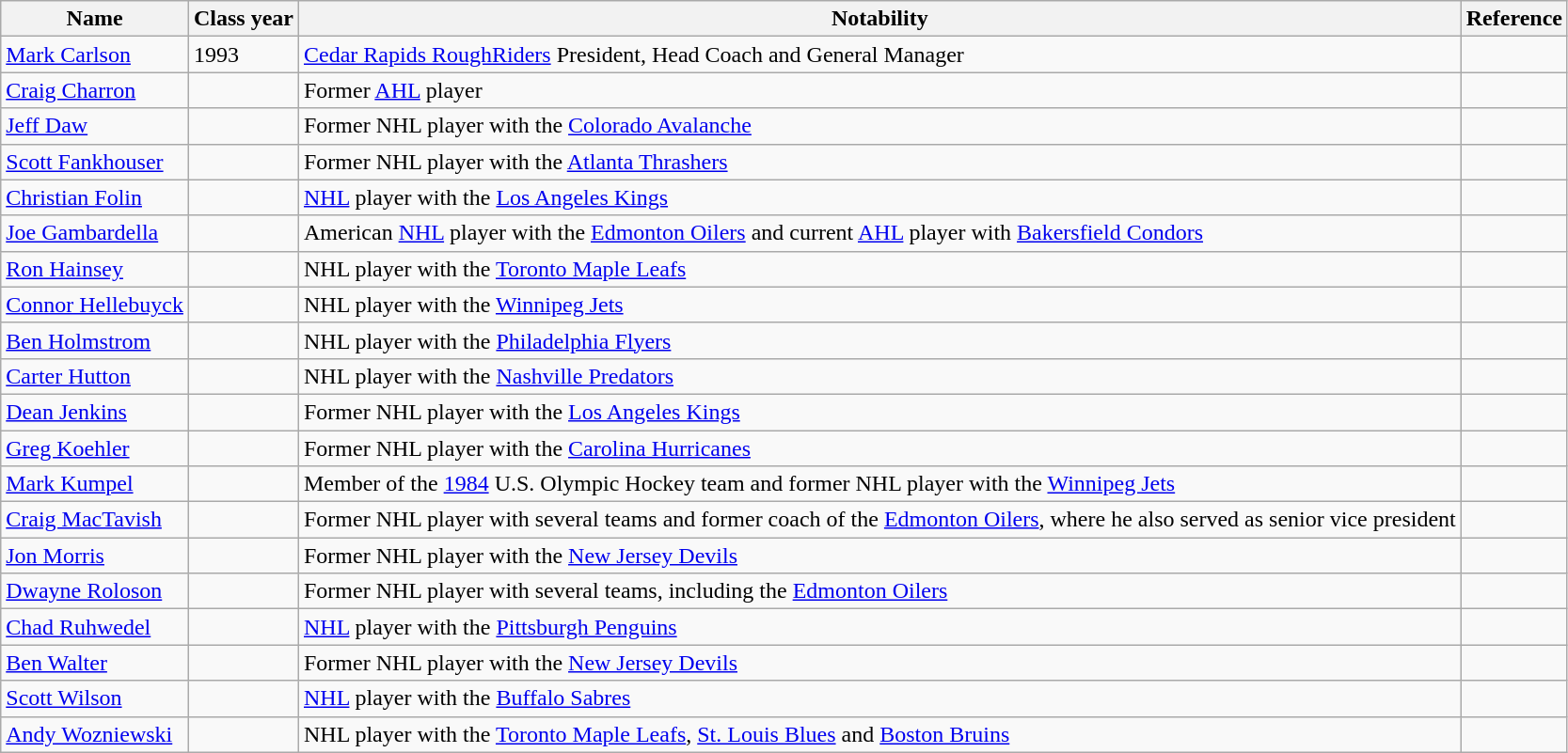<table class="wikitable sortable">
<tr>
<th>Name</th>
<th>Class year</th>
<th>Notability</th>
<th>Reference</th>
</tr>
<tr>
<td><a href='#'>Mark Carlson</a></td>
<td>1993</td>
<td><a href='#'>Cedar Rapids RoughRiders</a> President, Head Coach and General Manager</td>
<td></td>
</tr>
<tr>
<td><a href='#'>Craig Charron</a></td>
<td></td>
<td>Former <a href='#'>AHL</a> player</td>
<td></td>
</tr>
<tr>
<td><a href='#'>Jeff Daw</a></td>
<td></td>
<td>Former NHL player with the <a href='#'>Colorado Avalanche</a></td>
<td></td>
</tr>
<tr>
<td><a href='#'>Scott Fankhouser</a></td>
<td></td>
<td>Former NHL player with the <a href='#'>Atlanta Thrashers</a></td>
<td></td>
</tr>
<tr>
<td><a href='#'>Christian Folin</a></td>
<td></td>
<td><a href='#'>NHL</a> player with the <a href='#'>Los Angeles Kings</a></td>
<td></td>
</tr>
<tr>
<td><a href='#'>Joe Gambardella</a></td>
<td></td>
<td>American <a href='#'>NHL</a> player with the <a href='#'>Edmonton Oilers</a> and current <a href='#'>AHL</a> player with <a href='#'>Bakersfield Condors</a></td>
<td></td>
</tr>
<tr>
<td><a href='#'>Ron Hainsey</a></td>
<td></td>
<td>NHL player with the <a href='#'>Toronto Maple Leafs</a></td>
<td></td>
</tr>
<tr>
<td><a href='#'>Connor Hellebuyck</a></td>
<td></td>
<td>NHL player with the <a href='#'>Winnipeg Jets</a></td>
<td></td>
</tr>
<tr>
<td><a href='#'>Ben Holmstrom</a></td>
<td></td>
<td>NHL player with the <a href='#'>Philadelphia Flyers</a></td>
<td></td>
</tr>
<tr>
<td><a href='#'>Carter Hutton</a></td>
<td></td>
<td>NHL player with the <a href='#'>Nashville Predators</a></td>
<td></td>
</tr>
<tr>
<td><a href='#'>Dean Jenkins</a></td>
<td></td>
<td>Former NHL player with the <a href='#'>Los Angeles Kings</a></td>
<td></td>
</tr>
<tr>
<td><a href='#'>Greg Koehler</a></td>
<td></td>
<td>Former NHL player with the <a href='#'>Carolina Hurricanes</a></td>
<td></td>
</tr>
<tr>
<td><a href='#'>Mark Kumpel</a></td>
<td></td>
<td>Member of the <a href='#'>1984</a> U.S. Olympic Hockey team and former NHL player with the <a href='#'>Winnipeg Jets</a></td>
<td></td>
</tr>
<tr>
<td><a href='#'>Craig MacTavish</a></td>
<td></td>
<td>Former NHL player with several teams and former coach of the <a href='#'>Edmonton Oilers</a>, where he also served as senior vice president</td>
<td></td>
</tr>
<tr>
<td><a href='#'>Jon Morris</a></td>
<td></td>
<td>Former NHL player with the <a href='#'>New Jersey Devils</a></td>
<td></td>
</tr>
<tr>
<td><a href='#'>Dwayne Roloson</a></td>
<td></td>
<td>Former NHL player with several teams, including the <a href='#'>Edmonton Oilers</a></td>
<td></td>
</tr>
<tr>
<td><a href='#'>Chad Ruhwedel</a></td>
<td></td>
<td><a href='#'>NHL</a> player with the <a href='#'>Pittsburgh Penguins</a></td>
<td></td>
</tr>
<tr>
<td><a href='#'>Ben Walter</a></td>
<td></td>
<td>Former NHL player with the <a href='#'>New Jersey Devils</a></td>
<td></td>
</tr>
<tr>
<td><a href='#'>Scott Wilson</a></td>
<td></td>
<td><a href='#'>NHL</a> player with the <a href='#'>Buffalo Sabres</a></td>
<td></td>
</tr>
<tr>
<td><a href='#'>Andy Wozniewski</a></td>
<td></td>
<td>NHL player with the <a href='#'>Toronto Maple Leafs</a>, <a href='#'>St. Louis Blues</a> and <a href='#'>Boston Bruins</a></td>
<td></td>
</tr>
</table>
